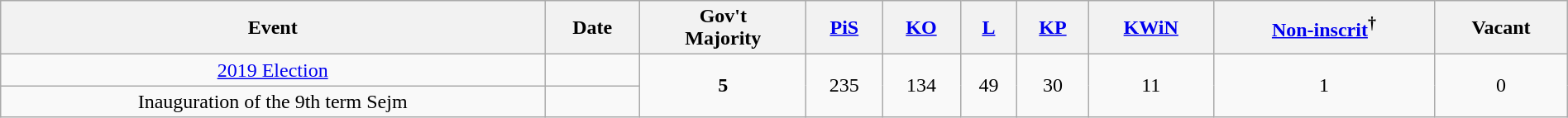<table class="wikitable" style="text-align:center; width:100%">
<tr>
<th>Event</th>
<th>Date</th>
<th>Gov't<br>Majority</th>
<th><a href='#'>PiS</a></th>
<th><a href='#'>KO</a></th>
<th><a href='#'>L</a></th>
<th><a href='#'>KP</a></th>
<th><a href='#'>KWiN</a></th>
<th><a href='#'>Non-inscrit</a><sup>†</sup></th>
<th>Vacant</th>
</tr>
<tr>
<td><a href='#'>2019 Election</a></td>
<td></td>
<td rowspan="2"><strong>5</strong></td>
<td rowspan="2">235</td>
<td rowspan="2">134</td>
<td rowspan="2">49</td>
<td rowspan="2">30</td>
<td rowspan="2">11</td>
<td rowspan="2">1</td>
<td rowspan="2">0</td>
</tr>
<tr>
<td>Inauguration of the 9th term Sejm</td>
<td></td>
</tr>
</table>
